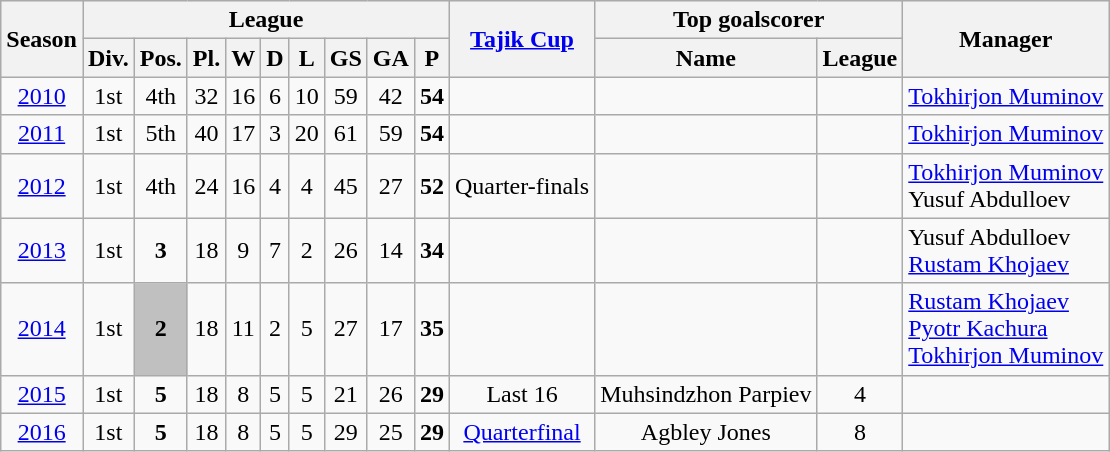<table class="wikitable">
<tr style="background:#efefef;">
<th rowspan="2">Season</th>
<th colspan="9">League</th>
<th rowspan="2"><a href='#'>Tajik Cup</a></th>
<th colspan="2">Top goalscorer</th>
<th rowspan="2">Manager</th>
</tr>
<tr>
<th>Div.</th>
<th>Pos.</th>
<th>Pl.</th>
<th>W</th>
<th>D</th>
<th>L</th>
<th>GS</th>
<th>GA</th>
<th>P</th>
<th>Name</th>
<th>League</th>
</tr>
<tr>
<td align=center><a href='#'>2010</a></td>
<td align=center>1st</td>
<td align=center>4th</td>
<td align=center>32</td>
<td align=center>16</td>
<td align=center>6</td>
<td align=center>10</td>
<td align=center>59</td>
<td align=center>42</td>
<td align=center><strong>54</strong></td>
<td align=center></td>
<td align=center></td>
<td align=center></td>
<td align=left> <a href='#'>Tokhirjon Muminov</a></td>
</tr>
<tr>
<td align=center><a href='#'>2011</a></td>
<td align=center>1st</td>
<td align=center>5th</td>
<td align=center>40</td>
<td align=center>17</td>
<td align=center>3</td>
<td align=center>20</td>
<td align=center>61</td>
<td align=center>59</td>
<td align=center><strong>54</strong></td>
<td align=center></td>
<td align=center></td>
<td align=center></td>
<td align=left> <a href='#'>Tokhirjon Muminov</a></td>
</tr>
<tr>
<td align=center><a href='#'>2012</a></td>
<td align=center>1st</td>
<td align=center>4th</td>
<td align=center>24</td>
<td align=center>16</td>
<td align=center>4</td>
<td align=center>4</td>
<td align=center>45</td>
<td align=center>27</td>
<td align=center><strong>52</strong></td>
<td align=center>Quarter-finals</td>
<td align=center></td>
<td align=center></td>
<td align=left> <a href='#'>Tokhirjon Muminov</a><br> Yusuf Abdulloev</td>
</tr>
<tr>
<td align=center><a href='#'>2013</a></td>
<td align=center>1st</td>
<td style="text-align:center; background:bronze;"><strong>3</strong></td>
<td align=center>18</td>
<td align=center>9</td>
<td align=center>7</td>
<td align=center>2</td>
<td align=center>26</td>
<td align=center>14</td>
<td align=center><strong>34</strong></td>
<td align=center></td>
<td align=center></td>
<td align=center></td>
<td align=left> Yusuf Abdulloev<br> <a href='#'>Rustam Khojaev</a></td>
</tr>
<tr>
<td align=center><a href='#'>2014</a></td>
<td align=center>1st</td>
<td style="text-align:center; background:silver;"><strong>2</strong></td>
<td align=center>18</td>
<td align=center>11</td>
<td align=center>2</td>
<td align=center>5</td>
<td align=center>27</td>
<td align=center>17</td>
<td align=center><strong>35</strong></td>
<td align=center></td>
<td align=center></td>
<td align=center></td>
<td align=left> <a href='#'>Rustam Khojaev</a><br> <a href='#'>Pyotr Kachura</a><br> <a href='#'>Tokhirjon Muminov</a></td>
</tr>
<tr>
<td align=center><a href='#'>2015</a></td>
<td align=center>1st</td>
<td align=center><strong>5</strong></td>
<td align=center>18</td>
<td align=center>8</td>
<td align=center>5</td>
<td align=center>5</td>
<td align=center>21</td>
<td align=center>26</td>
<td align=center><strong>29</strong></td>
<td align=center>Last 16</td>
<td align=center>Muhsindzhon Parpiev</td>
<td align=center>4</td>
<td align=left></td>
</tr>
<tr>
<td align=center><a href='#'>2016</a></td>
<td align=center>1st</td>
<td align=center><strong>5</strong></td>
<td align=center>18</td>
<td align=center>8</td>
<td align=center>5</td>
<td align=center>5</td>
<td align=center>29</td>
<td align=center>25</td>
<td align=center><strong>29</strong></td>
<td align=center><a href='#'>Quarterfinal</a></td>
<td align=center>Agbley Jones</td>
<td align=center>8</td>
<td align=left></td>
</tr>
</table>
